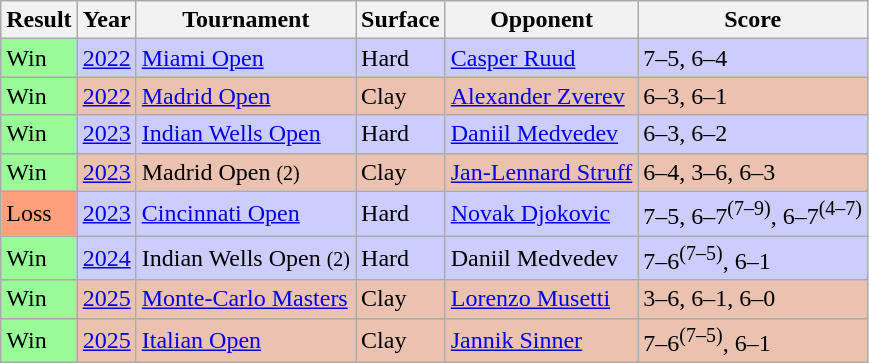<table class="sortable wikitable">
<tr>
<th>Result</th>
<th>Year</th>
<th>Tournament</th>
<th>Surface</th>
<th>Opponent</th>
<th class=unsortable>Score</th>
</tr>
<tr style=background:#ccccff>
<td style=background:#98fb98>Win</td>
<td><a href='#'>2022</a></td>
<td><a href='#'>Miami Open</a></td>
<td>Hard</td>
<td> <a href='#'>Casper Ruud</a></td>
<td>7–5, 6–4</td>
</tr>
<tr style=background:#ebc2af>
<td style=background:#98fb98>Win</td>
<td><a href='#'>2022</a></td>
<td><a href='#'>Madrid Open</a></td>
<td>Clay</td>
<td> <a href='#'>Alexander Zverev</a></td>
<td>6–3, 6–1</td>
</tr>
<tr style=background:#ccccff>
<td style=background:#98fb98>Win</td>
<td><a href='#'>2023</a></td>
<td><a href='#'>Indian Wells Open</a></td>
<td>Hard</td>
<td> <a href='#'>Daniil Medvedev</a></td>
<td>6–3, 6–2</td>
</tr>
<tr style=background:#ebc2af>
<td style=background:#98fb98>Win</td>
<td><a href='#'>2023</a></td>
<td>Madrid Open <small>(2)</small></td>
<td>Clay</td>
<td> <a href='#'>Jan-Lennard Struff</a></td>
<td>6–4, 3–6, 6–3</td>
</tr>
<tr style=background:#ccccff>
<td style=background:#ffa07a>Loss</td>
<td><a href='#'>2023</a></td>
<td><a href='#'>Cincinnati Open</a></td>
<td>Hard</td>
<td> <a href='#'>Novak Djokovic</a></td>
<td>7–5, 6–7<sup>(7–9)</sup>, 6–7<sup>(4–7)</sup></td>
</tr>
<tr style=background:#ccccff>
<td style=background:#98fb98>Win</td>
<td><a href='#'>2024</a></td>
<td>Indian Wells Open <small>(2)</small></td>
<td>Hard</td>
<td> Daniil Medvedev</td>
<td>7–6<sup>(7–5)</sup>, 6–1</td>
</tr>
<tr style=background:#ebc2af>
<td style=background:#98fb98>Win</td>
<td><a href='#'>2025</a></td>
<td><a href='#'>Monte-Carlo Masters</a></td>
<td>Clay</td>
<td> <a href='#'>Lorenzo Musetti</a></td>
<td>3–6, 6–1, 6–0</td>
</tr>
<tr style=background:#ebc2af>
<td style=background:#98fb98>Win</td>
<td><a href='#'>2025</a></td>
<td><a href='#'>Italian Open</a></td>
<td>Clay</td>
<td> <a href='#'>Jannik Sinner</a></td>
<td>7–6<sup>(7–5)</sup>, 6–1</td>
</tr>
</table>
